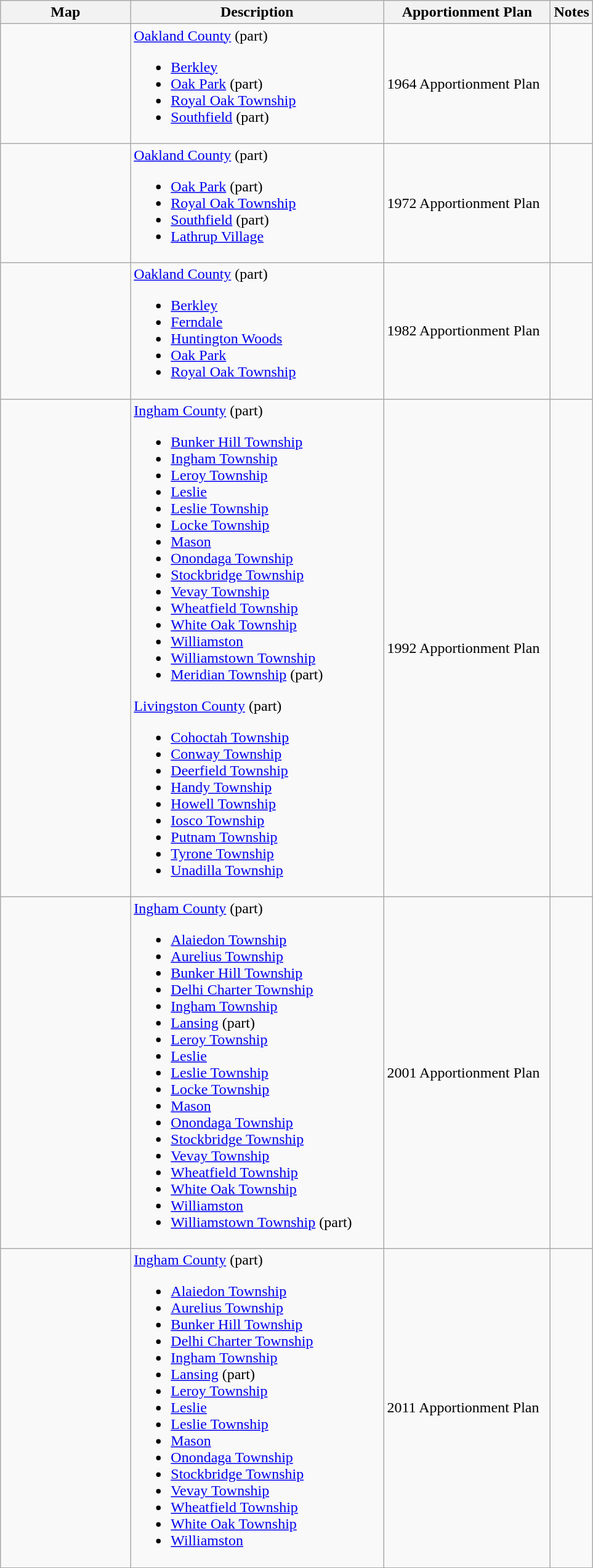<table class="wikitable sortable">
<tr>
<th style="width:100pt;">Map</th>
<th style="width:200pt;">Description</th>
<th style="width:130pt;">Apportionment Plan</th>
<th style="width:15pt;">Notes</th>
</tr>
<tr>
<td></td>
<td><a href='#'>Oakland County</a> (part)<br><ul><li><a href='#'>Berkley</a></li><li><a href='#'>Oak Park</a> (part)</li><li><a href='#'>Royal Oak Township</a></li><li><a href='#'>Southfield</a> (part)</li></ul></td>
<td>1964 Apportionment Plan</td>
<td></td>
</tr>
<tr>
<td></td>
<td><a href='#'>Oakland County</a> (part)<br><ul><li><a href='#'>Oak Park</a> (part)</li><li><a href='#'>Royal Oak Township</a></li><li><a href='#'>Southfield</a> (part)</li><li><a href='#'>Lathrup Village</a></li></ul></td>
<td>1972 Apportionment Plan</td>
<td></td>
</tr>
<tr>
<td></td>
<td><a href='#'>Oakland County</a> (part)<br><ul><li><a href='#'>Berkley</a></li><li><a href='#'>Ferndale</a></li><li><a href='#'>Huntington Woods</a></li><li><a href='#'>Oak Park</a></li><li><a href='#'>Royal Oak Township</a></li></ul></td>
<td>1982 Apportionment Plan</td>
<td></td>
</tr>
<tr>
<td></td>
<td><a href='#'>Ingham County</a> (part)<br><ul><li><a href='#'>Bunker Hill Township</a></li><li><a href='#'>Ingham Township</a></li><li><a href='#'>Leroy Township</a></li><li><a href='#'>Leslie</a></li><li><a href='#'>Leslie Township</a></li><li><a href='#'>Locke Township</a></li><li><a href='#'>Mason</a></li><li><a href='#'>Onondaga Township</a></li><li><a href='#'>Stockbridge Township</a></li><li><a href='#'>Vevay Township</a></li><li><a href='#'>Wheatfield Township</a></li><li><a href='#'>White Oak Township</a></li><li><a href='#'>Williamston</a></li><li><a href='#'>Williamstown Township</a></li><li><a href='#'>Meridian Township</a> (part)</li></ul><a href='#'>Livingston County</a> (part)<ul><li><a href='#'>Cohoctah Township</a></li><li><a href='#'>Conway Township</a></li><li><a href='#'>Deerfield Township</a></li><li><a href='#'>Handy Township</a></li><li><a href='#'>Howell Township</a></li><li><a href='#'>Iosco Township</a></li><li><a href='#'>Putnam Township</a></li><li><a href='#'>Tyrone Township</a></li><li><a href='#'>Unadilla Township</a></li></ul></td>
<td>1992 Apportionment Plan</td>
<td></td>
</tr>
<tr>
<td></td>
<td><a href='#'>Ingham County</a> (part)<br><ul><li><a href='#'>Alaiedon Township</a></li><li><a href='#'>Aurelius Township</a></li><li><a href='#'>Bunker Hill Township</a></li><li><a href='#'>Delhi Charter Township</a></li><li><a href='#'>Ingham Township</a></li><li><a href='#'>Lansing</a> (part)</li><li><a href='#'>Leroy Township</a></li><li><a href='#'>Leslie</a></li><li><a href='#'>Leslie Township</a></li><li><a href='#'>Locke Township</a></li><li><a href='#'>Mason</a></li><li><a href='#'>Onondaga Township</a></li><li><a href='#'>Stockbridge Township</a></li><li><a href='#'>Vevay Township</a></li><li><a href='#'>Wheatfield Township</a></li><li><a href='#'>White Oak Township</a></li><li><a href='#'>Williamston</a></li><li><a href='#'>Williamstown Township</a> (part)</li></ul></td>
<td>2001 Apportionment Plan</td>
<td></td>
</tr>
<tr>
<td></td>
<td><a href='#'>Ingham County</a> (part)<br><ul><li><a href='#'>Alaiedon Township</a></li><li><a href='#'>Aurelius Township</a></li><li><a href='#'>Bunker Hill Township</a></li><li><a href='#'>Delhi Charter Township</a></li><li><a href='#'>Ingham Township</a></li><li><a href='#'>Lansing</a> (part)</li><li><a href='#'>Leroy Township</a></li><li><a href='#'>Leslie</a></li><li><a href='#'>Leslie Township</a></li><li><a href='#'>Mason</a></li><li><a href='#'>Onondaga Township</a></li><li><a href='#'>Stockbridge Township</a></li><li><a href='#'>Vevay Township</a></li><li><a href='#'>Wheatfield Township</a></li><li><a href='#'>White Oak Township</a></li><li><a href='#'>Williamston</a></li></ul></td>
<td>2011 Apportionment Plan</td>
<td></td>
</tr>
<tr>
</tr>
</table>
